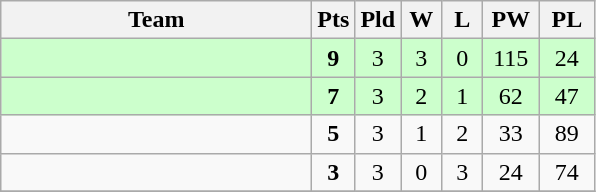<table class="wikitable" style="text-align:center">
<tr>
<th width=200>Team</th>
<th width=20>Pts</th>
<th width=20>Pld</th>
<th width=20>W</th>
<th width=20>L</th>
<th width=30>PW</th>
<th width=30>PL</th>
</tr>
<tr bgcolor="ccffcc">
<td style="text-align:left;"></td>
<td><strong>9</strong></td>
<td>3</td>
<td>3</td>
<td>0</td>
<td>115</td>
<td>24</td>
</tr>
<tr bgcolor="ccffcc">
<td style="text-align:left;"></td>
<td><strong>7</strong></td>
<td>3</td>
<td>2</td>
<td>1</td>
<td>62</td>
<td>47</td>
</tr>
<tr>
<td style="text-align:left;"></td>
<td><strong>5</strong></td>
<td>3</td>
<td>1</td>
<td>2</td>
<td>33</td>
<td>89</td>
</tr>
<tr>
<td style="text-align:left;"></td>
<td><strong>3</strong></td>
<td>3</td>
<td>0</td>
<td>3</td>
<td>24</td>
<td>74</td>
</tr>
<tr>
</tr>
</table>
